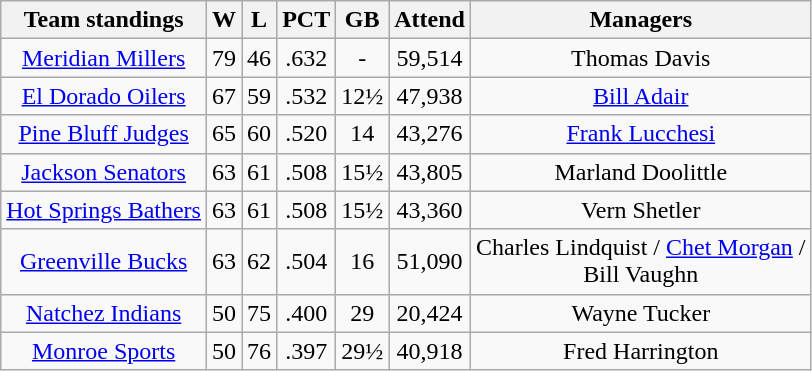<table class="wikitable" style="text-align:center">
<tr>
<th>Team standings</th>
<th>W</th>
<th>L</th>
<th>PCT</th>
<th>GB</th>
<th>Attend</th>
<th>Managers</th>
</tr>
<tr>
<td><a href='#'>Meridian Millers</a></td>
<td>79</td>
<td>46</td>
<td>.632</td>
<td>-</td>
<td>59,514</td>
<td>Thomas Davis</td>
</tr>
<tr>
<td><a href='#'>El Dorado Oilers</a></td>
<td>67</td>
<td>59</td>
<td>.532</td>
<td>12½</td>
<td>47,938</td>
<td><a href='#'>Bill Adair</a></td>
</tr>
<tr>
<td><a href='#'>Pine Bluff Judges</a></td>
<td>65</td>
<td>60</td>
<td>.520</td>
<td>14</td>
<td>43,276</td>
<td><a href='#'>Frank Lucchesi</a></td>
</tr>
<tr>
<td><a href='#'>Jackson Senators</a></td>
<td>63</td>
<td>61</td>
<td>.508</td>
<td>15½</td>
<td>43,805</td>
<td>Marland Doolittle</td>
</tr>
<tr>
<td><a href='#'>Hot Springs Bathers</a></td>
<td>63</td>
<td>61</td>
<td>.508</td>
<td>15½</td>
<td>43,360</td>
<td>Vern Shetler</td>
</tr>
<tr>
<td><a href='#'>Greenville Bucks</a></td>
<td>63</td>
<td>62</td>
<td>.504</td>
<td>16</td>
<td>51,090</td>
<td>Charles Lindquist / <a href='#'>Chet Morgan</a> /<br> Bill Vaughn</td>
</tr>
<tr>
<td><a href='#'>Natchez Indians</a></td>
<td>50</td>
<td>75</td>
<td>.400</td>
<td>29</td>
<td>20,424</td>
<td>Wayne Tucker</td>
</tr>
<tr>
<td><a href='#'>Monroe Sports</a></td>
<td>50</td>
<td>76</td>
<td>.397</td>
<td>29½</td>
<td>40,918</td>
<td>Fred Harrington</td>
</tr>
</table>
